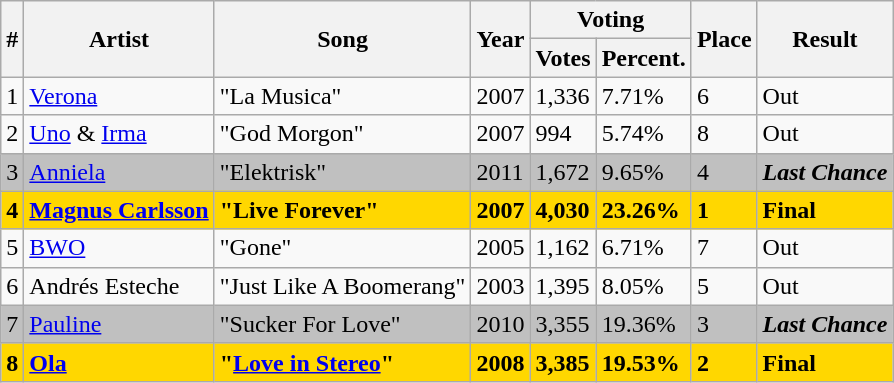<table class=wikitable>
<tr>
<th rowspan="2">#</th>
<th rowspan="2">Artist</th>
<th rowspan="2">Song</th>
<th rowspan="2">Year</th>
<th colspan="2">Voting </th>
<th rowspan="2">Place</th>
<th rowspan="2">Result</th>
</tr>
<tr>
<th>Votes</th>
<th>Percent.</th>
</tr>
<tr>
<td>1</td>
<td><a href='#'>Verona</a></td>
<td>"La Musica"</td>
<td>2007</td>
<td>1,336</td>
<td>7.71%</td>
<td>6</td>
<td>Out</td>
</tr>
<tr>
<td>2</td>
<td><a href='#'>Uno</a> & <a href='#'>Irma</a></td>
<td>"God Morgon"</td>
<td>2007</td>
<td>994</td>
<td>5.74%</td>
<td>8</td>
<td>Out</td>
</tr>
<tr bgcolor="silver">
<td>3</td>
<td><a href='#'>Anniela</a></td>
<td>"Elektrisk"</td>
<td>2011</td>
<td>1,672</td>
<td>9.65%</td>
<td>4</td>
<td><strong><em>Last Chance</em></strong></td>
</tr>
<tr bgcolor="gold">
<td><strong>4</strong></td>
<td><strong><a href='#'>Magnus Carlsson</a></strong></td>
<td><strong>"Live Forever"</strong></td>
<td><strong>2007</strong></td>
<td><strong>4,030</strong></td>
<td><strong>23.26%</strong></td>
<td><strong>1</strong></td>
<td><strong>Final</strong></td>
</tr>
<tr>
<td>5</td>
<td><a href='#'>BWO</a></td>
<td>"Gone"</td>
<td>2005</td>
<td>1,162</td>
<td>6.71%</td>
<td>7</td>
<td>Out</td>
</tr>
<tr>
<td>6</td>
<td>Andrés Esteche</td>
<td>"Just Like A Boomerang"</td>
<td>2003</td>
<td>1,395</td>
<td>8.05%</td>
<td>5</td>
<td>Out</td>
</tr>
<tr bgcolor="silver">
<td>7</td>
<td><a href='#'>Pauline</a></td>
<td>"Sucker For Love"</td>
<td>2010</td>
<td>3,355</td>
<td>19.36%</td>
<td>3</td>
<td><strong><em>Last Chance</em></strong></td>
</tr>
<tr bgcolor="gold">
<td><strong>8</strong></td>
<td><strong><a href='#'>Ola</a></strong></td>
<td><strong>"<a href='#'>Love in Stereo</a>"</strong></td>
<td><strong>2008</strong></td>
<td><strong>3,385</strong></td>
<td><strong>19.53%</strong></td>
<td><strong>2</strong></td>
<td><strong>Final</strong></td>
</tr>
</table>
